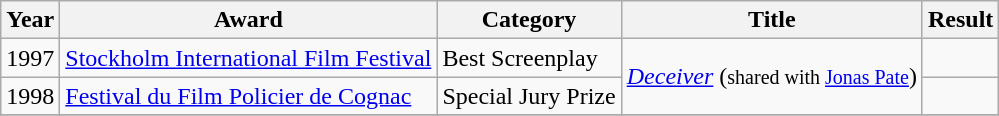<table class="wikitable">
<tr>
<th>Year</th>
<th>Award</th>
<th>Category</th>
<th>Title</th>
<th>Result</th>
</tr>
<tr>
<td>1997</td>
<td><a href='#'>Stockholm International Film Festival</a></td>
<td>Best Screenplay</td>
<td rowspan=2><em><a href='#'>Deceiver</a></em> (<small>shared with <a href='#'>Jonas Pate</a></small>)</td>
<td></td>
</tr>
<tr>
<td>1998</td>
<td><a href='#'>Festival du Film Policier de Cognac</a></td>
<td>Special Jury Prize</td>
<td></td>
</tr>
<tr>
</tr>
</table>
